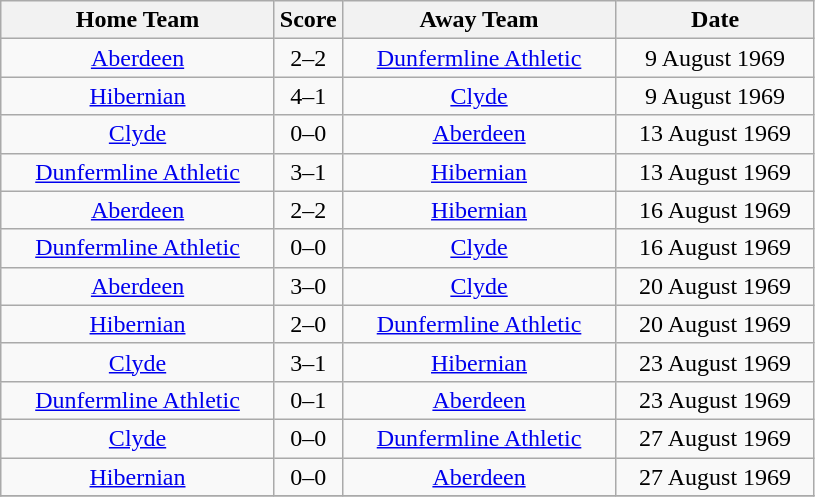<table class="wikitable" style="text-align:center;">
<tr>
<th width=175>Home Team</th>
<th width=20>Score</th>
<th width=175>Away Team</th>
<th width= 125>Date</th>
</tr>
<tr>
<td><a href='#'>Aberdeen</a></td>
<td>2–2</td>
<td><a href='#'>Dunfermline Athletic</a></td>
<td>9 August 1969</td>
</tr>
<tr>
<td><a href='#'>Hibernian</a></td>
<td>4–1</td>
<td><a href='#'>Clyde</a></td>
<td>9 August 1969</td>
</tr>
<tr>
<td><a href='#'>Clyde</a></td>
<td>0–0</td>
<td><a href='#'>Aberdeen</a></td>
<td>13 August 1969</td>
</tr>
<tr>
<td><a href='#'>Dunfermline Athletic</a></td>
<td>3–1</td>
<td><a href='#'>Hibernian</a></td>
<td>13 August 1969</td>
</tr>
<tr>
<td><a href='#'>Aberdeen</a></td>
<td>2–2</td>
<td><a href='#'>Hibernian</a></td>
<td>16 August 1969</td>
</tr>
<tr>
<td><a href='#'>Dunfermline Athletic</a></td>
<td>0–0</td>
<td><a href='#'>Clyde</a></td>
<td>16 August 1969</td>
</tr>
<tr>
<td><a href='#'>Aberdeen</a></td>
<td>3–0</td>
<td><a href='#'>Clyde</a></td>
<td>20 August 1969</td>
</tr>
<tr>
<td><a href='#'>Hibernian</a></td>
<td>2–0</td>
<td><a href='#'>Dunfermline Athletic</a></td>
<td>20 August 1969</td>
</tr>
<tr>
<td><a href='#'>Clyde</a></td>
<td>3–1</td>
<td><a href='#'>Hibernian</a></td>
<td>23 August 1969</td>
</tr>
<tr>
<td><a href='#'>Dunfermline Athletic</a></td>
<td>0–1</td>
<td><a href='#'>Aberdeen</a></td>
<td>23 August 1969</td>
</tr>
<tr>
<td><a href='#'>Clyde</a></td>
<td>0–0</td>
<td><a href='#'>Dunfermline Athletic</a></td>
<td>27 August 1969</td>
</tr>
<tr>
<td><a href='#'>Hibernian</a></td>
<td>0–0</td>
<td><a href='#'>Aberdeen</a></td>
<td>27 August 1969</td>
</tr>
<tr>
</tr>
</table>
